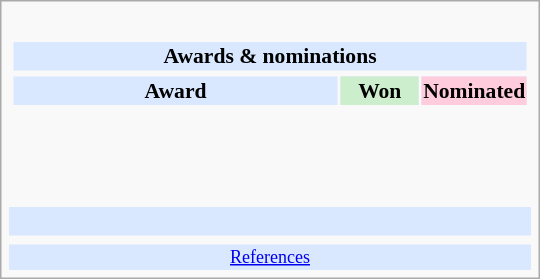<table class="infobox" style="width: 25em; text-align: left; font-size: 90%; vertical-align: middle;">
<tr>
</tr>
<tr>
<td colspan=3><br><table class="collapsible collapsed" width=100%>
<tr>
<th colspan=3 style="background-color: #D9E8FF; text-align: center;">Awards & nominations</th>
</tr>
<tr>
</tr>
<tr style="background:#d9e8ff; text-align:center;">
<td style="text-align:center;"><strong>Award</strong></td>
<td style="text-align:center; background:#cec; text-size:0.9em; width:50px;"><strong>Won</strong></td>
<td style="text-align:center; background:#fcd; text-size:0.9em; width:50px;"><strong>Nominated</strong></td>
</tr>
<tr>
<td style="text-align:center;"><br></td>
<td></td>
<td></td>
</tr>
<tr>
<td style="text-align:center;"><br></td>
<td></td>
<td></td>
</tr>
<tr>
<td style="text-align:center;"><br></td>
<td></td>
<td></td>
</tr>
</table>
</td>
</tr>
<tr style="background:#d9e8ff;">
<td style="text-align:center;" colspan="3"><br></td>
</tr>
<tr>
<td></td>
<td></td>
<td></td>
</tr>
<tr style="background:#d9e8ff;">
<td colspan="3" style="font-size: smaller; text-align:center;"><a href='#'>References</a></td>
</tr>
</table>
